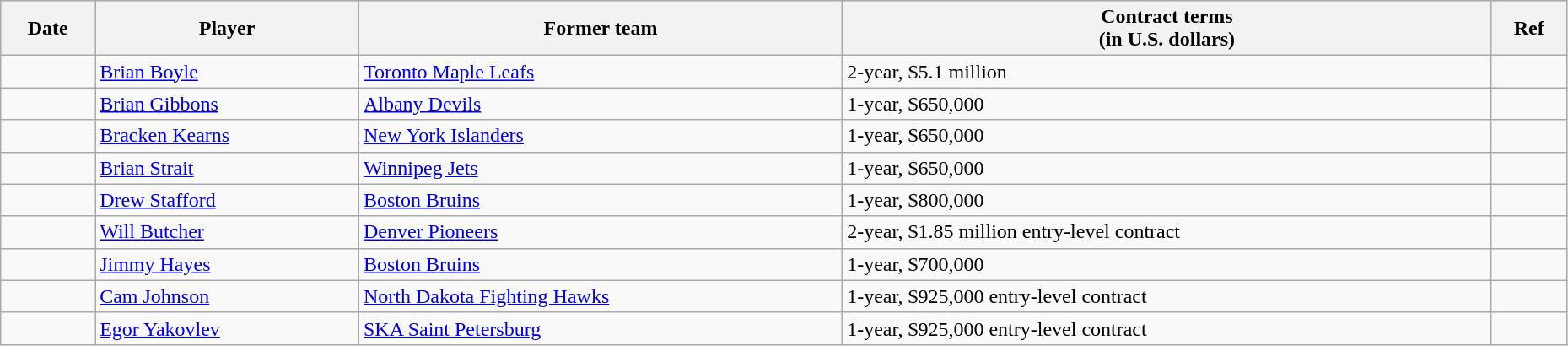<table class="wikitable" width=98%>
<tr style="background:#ddd; text-align:center;">
<th>Date</th>
<th>Player</th>
<th>Former team</th>
<th>Contract terms<br>(in U.S. dollars)</th>
<th>Ref</th>
</tr>
<tr>
<td></td>
<td><a href='#'>Brian Boyle</a></td>
<td><a href='#'>Toronto Maple Leafs</a></td>
<td>2-year, $5.1 million</td>
<td></td>
</tr>
<tr>
<td></td>
<td><a href='#'>Brian Gibbons</a></td>
<td><a href='#'>Albany Devils</a></td>
<td>1-year, $650,000</td>
<td></td>
</tr>
<tr>
<td></td>
<td><a href='#'>Bracken Kearns</a></td>
<td><a href='#'>New York Islanders</a></td>
<td>1-year, $650,000</td>
<td></td>
</tr>
<tr>
<td></td>
<td><a href='#'>Brian Strait</a></td>
<td><a href='#'>Winnipeg Jets</a></td>
<td>1-year, $650,000</td>
<td></td>
</tr>
<tr>
<td></td>
<td><a href='#'>Drew Stafford</a></td>
<td><a href='#'>Boston Bruins</a></td>
<td>1-year, $800,000</td>
<td></td>
</tr>
<tr>
<td></td>
<td><a href='#'>Will Butcher</a></td>
<td><a href='#'>Denver Pioneers</a></td>
<td>2-year, $1.85 million entry-level contract</td>
<td></td>
</tr>
<tr>
<td></td>
<td><a href='#'>Jimmy Hayes</a></td>
<td><a href='#'>Boston Bruins</a></td>
<td>1-year, $700,000</td>
<td></td>
</tr>
<tr>
<td></td>
<td><a href='#'>Cam Johnson</a></td>
<td><a href='#'>North Dakota Fighting Hawks</a></td>
<td>1-year, $925,000 entry-level contract</td>
<td></td>
</tr>
<tr>
<td></td>
<td><a href='#'>Egor Yakovlev</a></td>
<td><a href='#'>SKA Saint Petersburg</a></td>
<td>1-year, $925,000 entry-level contract</td>
<td></td>
</tr>
</table>
